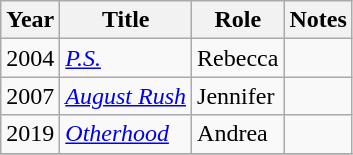<table class="wikitable sortable">
<tr>
<th>Year</th>
<th>Title</th>
<th>Role</th>
<th>Notes</th>
</tr>
<tr>
<td>2004</td>
<td><em><a href='#'>P.S.</a></em></td>
<td>Rebecca</td>
<td></td>
</tr>
<tr>
<td>2007</td>
<td><em><a href='#'>August Rush</a></em></td>
<td>Jennifer</td>
<td></td>
</tr>
<tr>
<td>2019</td>
<td><em><a href='#'>Otherhood</a></em></td>
<td>Andrea</td>
<td></td>
</tr>
<tr>
</tr>
</table>
